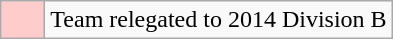<table class="wikitable">
<tr>
<td style="background: #ffcccc; width:22px;"></td>
<td>Team relegated to 2014 Division B</td>
</tr>
</table>
